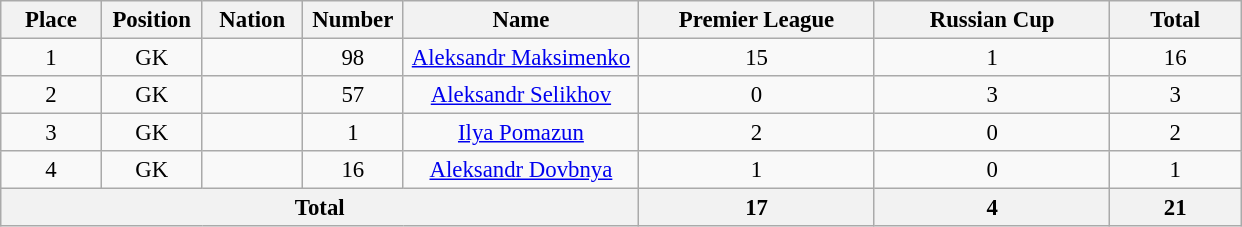<table class="wikitable" style="font-size: 95%; text-align: center;">
<tr>
<th width=60>Place</th>
<th width=60>Position</th>
<th width=60>Nation</th>
<th width=60>Number</th>
<th width=150>Name</th>
<th width=150>Premier League</th>
<th width=150>Russian Cup</th>
<th width=80>Total</th>
</tr>
<tr>
<td>1</td>
<td>GK</td>
<td></td>
<td>98</td>
<td><a href='#'>Aleksandr Maksimenko</a></td>
<td>15</td>
<td>1</td>
<td>16</td>
</tr>
<tr>
<td>2</td>
<td>GK</td>
<td></td>
<td>57</td>
<td><a href='#'>Aleksandr Selikhov</a></td>
<td>0</td>
<td>3</td>
<td>3</td>
</tr>
<tr>
<td>3</td>
<td>GK</td>
<td></td>
<td>1</td>
<td><a href='#'>Ilya Pomazun</a></td>
<td>2</td>
<td>0</td>
<td>2</td>
</tr>
<tr>
<td>4</td>
<td>GK</td>
<td></td>
<td>16</td>
<td><a href='#'>Aleksandr Dovbnya</a></td>
<td>1</td>
<td>0</td>
<td>1</td>
</tr>
<tr>
<th colspan=5>Total</th>
<th>17</th>
<th>4</th>
<th>21</th>
</tr>
</table>
